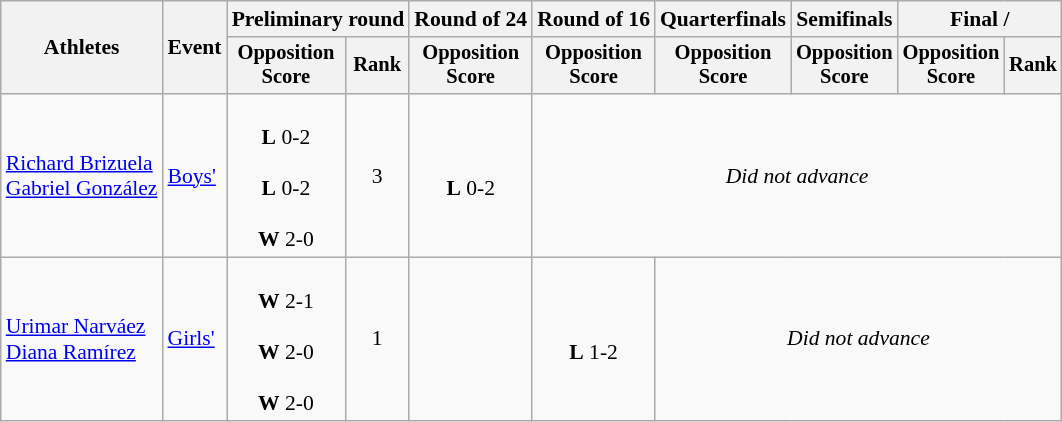<table class=wikitable style="font-size:90%">
<tr>
<th rowspan=2>Athletes</th>
<th rowspan=2>Event</th>
<th colspan=2>Preliminary round</th>
<th>Round of 24</th>
<th>Round of 16</th>
<th>Quarterfinals</th>
<th>Semifinals</th>
<th colspan=2>Final / </th>
</tr>
<tr style="font-size:95%">
<th>Opposition<br>Score</th>
<th>Rank</th>
<th>Opposition<br>Score</th>
<th>Opposition<br>Score</th>
<th>Opposition<br>Score</th>
<th>Opposition<br>Score</th>
<th>Opposition<br>Score</th>
<th>Rank</th>
</tr>
<tr align=center>
<td align=left><a href='#'>Richard Brizuela</a><br><a href='#'>Gabriel González</a></td>
<td align=left><a href='#'>Boys'</a></td>
<td><br> <strong>L</strong> 0-2<br><br> <strong>L</strong> 0-2<br><br> <strong>W</strong> 2-0</td>
<td>3</td>
<td><br> <strong>L</strong> 0-2</td>
<td Colspan=5><em>Did not advance</em></td>
</tr>
<tr align=center>
<td align=left><a href='#'>Urimar Narváez</a><br><a href='#'>Diana Ramírez</a></td>
<td align=left><a href='#'>Girls'</a></td>
<td><br> <strong>W</strong> 2-1<br><br> <strong>W</strong> 2-0<br><br> <strong>W</strong> 2-0</td>
<td>1</td>
<td></td>
<td><br> <strong>L</strong> 1-2</td>
<td Colspan=4><em>Did not advance</em></td>
</tr>
</table>
